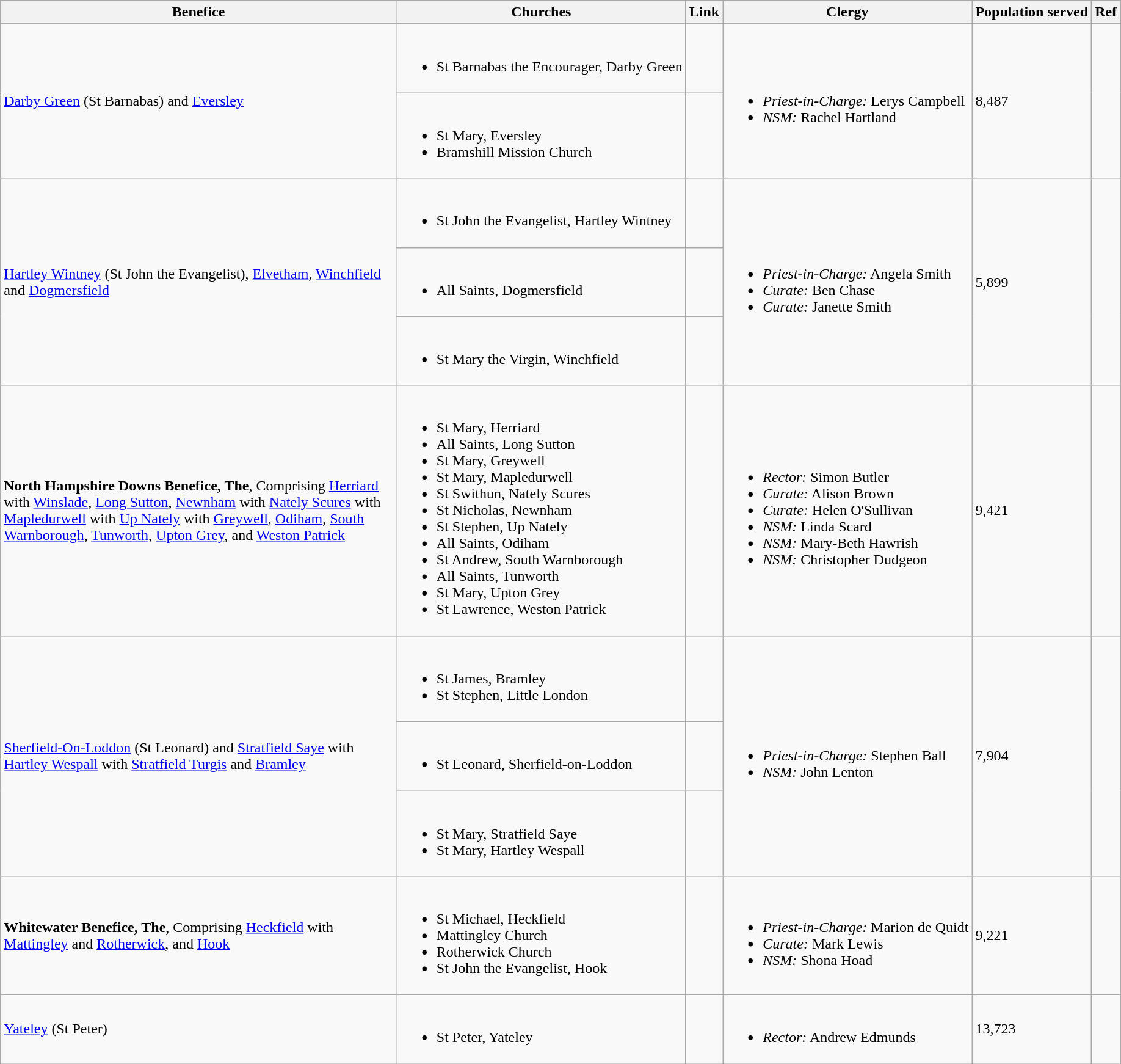<table class="wikitable">
<tr>
<th style="width:425px;">Benefice</th>
<th>Churches</th>
<th>Link</th>
<th>Clergy</th>
<th>Population served</th>
<th>Ref</th>
</tr>
<tr>
<td rowspan="2"><a href='#'>Darby Green</a> (St Barnabas) and <a href='#'>Eversley</a></td>
<td><br><ul><li>St Barnabas the Encourager, Darby Green</li></ul></td>
<td></td>
<td rowspan="2"><br><ul><li><em>Priest-in-Charge:</em> Lerys Campbell</li><li><em>NSM:</em> Rachel Hartland</li></ul></td>
<td rowspan="2">8,487</td>
<td rowspan="2"></td>
</tr>
<tr>
<td><br><ul><li>St Mary, Eversley</li><li>Bramshill Mission Church</li></ul></td>
<td></td>
</tr>
<tr>
<td rowspan="3"><a href='#'>Hartley Wintney</a> (St John the Evangelist), <a href='#'>Elvetham</a>, <a href='#'>Winchfield</a> and <a href='#'>Dogmersfield</a></td>
<td><br><ul><li>St John the Evangelist, Hartley Wintney</li></ul></td>
<td></td>
<td rowspan="3"><br><ul><li><em>Priest-in-Charge:</em> Angela Smith</li><li><em>Curate:</em> Ben Chase</li><li><em>Curate:</em> Janette Smith</li></ul></td>
<td rowspan="3">5,899</td>
<td rowspan="3"></td>
</tr>
<tr>
<td><br><ul><li>All Saints, Dogmersfield</li></ul></td>
<td></td>
</tr>
<tr>
<td><br><ul><li>St Mary the Virgin, Winchfield</li></ul></td>
<td></td>
</tr>
<tr>
<td><strong>North Hampshire Downs Benefice, The</strong>, Comprising <a href='#'>Herriard</a> with <a href='#'>Winslade</a>, <a href='#'>Long Sutton</a>, <a href='#'>Newnham</a> with <a href='#'>Nately Scures</a> with <a href='#'>Mapledurwell</a> with <a href='#'>Up Nately</a> with <a href='#'>Greywell</a>, <a href='#'>Odiham</a>, <a href='#'>South Warnborough</a>, <a href='#'>Tunworth</a>, <a href='#'>Upton Grey</a>, and <a href='#'>Weston Patrick</a></td>
<td><br><ul><li>St Mary, Herriard</li><li>All Saints, Long Sutton</li><li>St Mary, Greywell</li><li>St Mary, Mapledurwell</li><li>St Swithun, Nately Scures</li><li>St Nicholas, Newnham</li><li>St Stephen, Up Nately</li><li>All Saints, Odiham </li><li>St Andrew, South Warnborough</li><li>All Saints, Tunworth</li><li>St Mary, Upton Grey </li><li>St Lawrence, Weston Patrick</li></ul></td>
<td></td>
<td><br><ul><li><em>Rector:</em> Simon Butler</li><li><em>Curate:</em> Alison Brown</li><li><em>Curate:</em> Helen O'Sullivan</li><li><em>NSM:</em> Linda Scard</li><li><em>NSM:</em> Mary-Beth Hawrish</li><li><em>NSM:</em> Christopher Dudgeon</li></ul></td>
<td>9,421</td>
<td></td>
</tr>
<tr>
<td rowspan="3"><a href='#'>Sherfield-On-Loddon</a> (St Leonard) and <a href='#'>Stratfield Saye</a> with <a href='#'>Hartley Wespall</a> with <a href='#'>Stratfield Turgis</a> and <a href='#'>Bramley</a></td>
<td><br><ul><li>St James, Bramley</li><li>St Stephen, Little London</li></ul></td>
<td></td>
<td rowspan="3"><br><ul><li><em>Priest-in-Charge:</em> Stephen Ball</li><li><em>NSM:</em> John Lenton</li></ul></td>
<td rowspan="3">7,904</td>
<td rowspan="3"></td>
</tr>
<tr>
<td><br><ul><li>St Leonard, Sherfield-on-Loddon</li></ul></td>
<td></td>
</tr>
<tr>
<td><br><ul><li>St Mary, Stratfield Saye</li><li>St Mary, Hartley Wespall</li></ul></td>
<td></td>
</tr>
<tr>
<td><strong>Whitewater Benefice, The</strong>, Comprising <a href='#'>Heckfield</a> with <a href='#'>Mattingley</a> and <a href='#'>Rotherwick</a>, and <a href='#'>Hook</a></td>
<td><br><ul><li>St Michael, Heckfield</li><li>Mattingley Church</li><li>Rotherwick Church</li><li>St John the Evangelist, Hook</li></ul></td>
<td></td>
<td><br><ul><li><em>Priest-in-Charge:</em> Marion de Quidt</li><li><em>Curate:</em> Mark Lewis</li><li><em>NSM:</em> Shona Hoad</li></ul></td>
<td>9,221</td>
<td></td>
</tr>
<tr>
<td><a href='#'>Yateley</a> (St Peter)</td>
<td><br><ul><li>St Peter, Yateley</li></ul></td>
<td></td>
<td><br><ul><li><em>Rector:</em> Andrew Edmunds</li></ul></td>
<td>13,723</td>
<td></td>
</tr>
</table>
